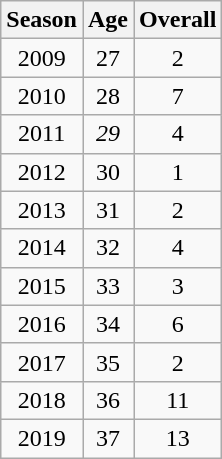<table class="wikitable" style="text-align:center">
<tr>
<th>Season</th>
<th>Age</th>
<th>Overall</th>
</tr>
<tr>
<td>2009</td>
<td>27</td>
<td>2</td>
</tr>
<tr>
<td>2010</td>
<td>28</td>
<td>7</td>
</tr>
<tr>
<td>2011</td>
<td><em>29</em></td>
<td>4</td>
</tr>
<tr>
<td>2012</td>
<td>30</td>
<td>1</td>
</tr>
<tr>
<td>2013</td>
<td>31</td>
<td>2</td>
</tr>
<tr>
<td>2014</td>
<td>32</td>
<td>4</td>
</tr>
<tr>
<td>2015</td>
<td>33</td>
<td>3</td>
</tr>
<tr>
<td>2016</td>
<td>34</td>
<td>6</td>
</tr>
<tr>
<td>2017</td>
<td>35</td>
<td>2</td>
</tr>
<tr>
<td>2018</td>
<td>36</td>
<td>11</td>
</tr>
<tr>
<td>2019</td>
<td>37</td>
<td>13</td>
</tr>
</table>
